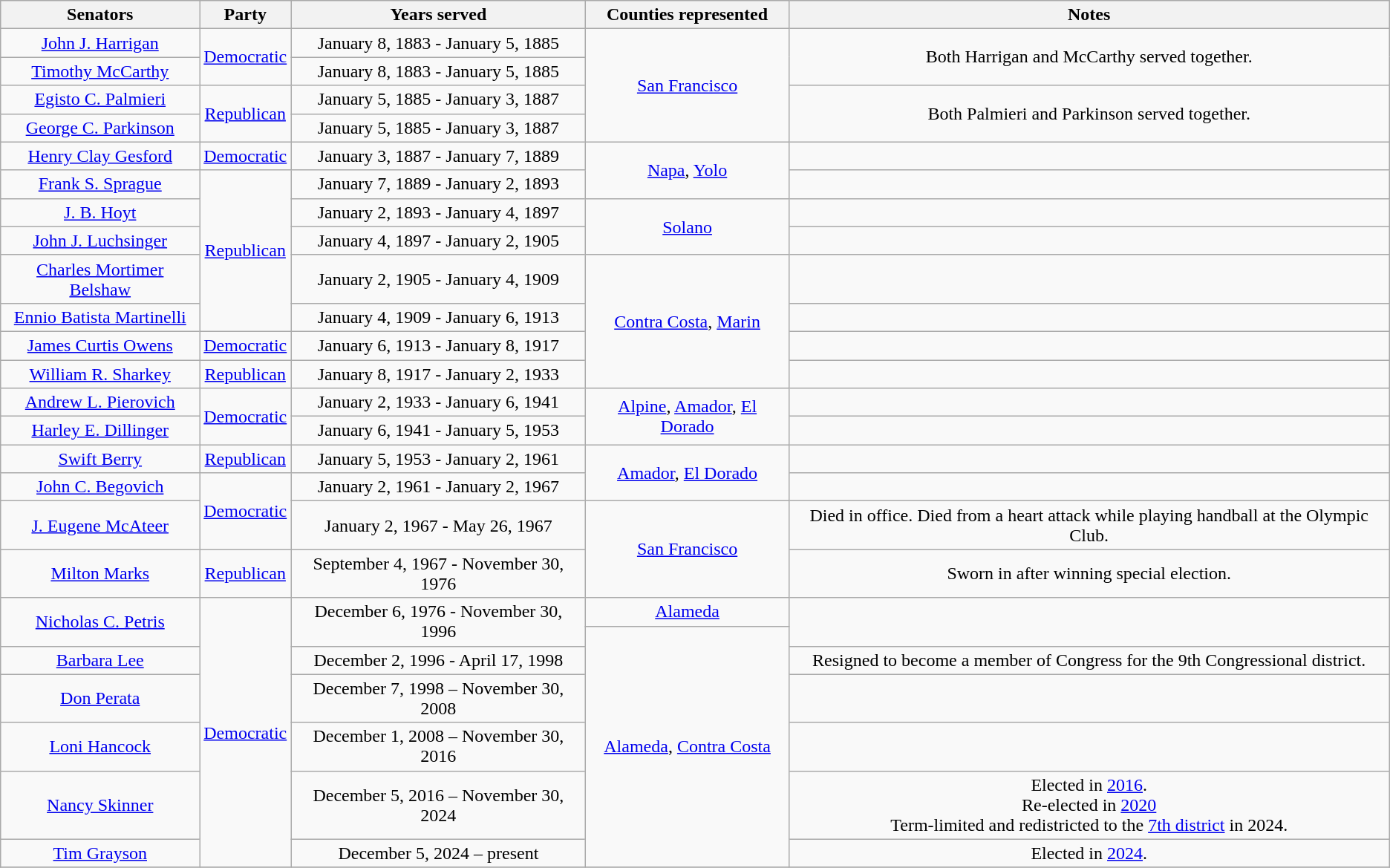<table class=wikitable style="text-align:center">
<tr>
<th>Senators</th>
<th>Party</th>
<th>Years served</th>
<th>Counties represented</th>
<th>Notes</th>
</tr>
<tr>
<td><a href='#'>John J. Harrigan</a></td>
<td rowspan=2 ><a href='#'>Democratic</a></td>
<td>January 8, 1883 - January 5, 1885</td>
<td rowspan=4><a href='#'>San Francisco</a></td>
<td rowspan=2>Both Harrigan and McCarthy served together.</td>
</tr>
<tr>
<td><a href='#'>Timothy McCarthy</a></td>
<td>January 8, 1883 - January 5, 1885</td>
</tr>
<tr>
<td><a href='#'>Egisto C. Palmieri</a></td>
<td rowspan=2 ><a href='#'>Republican</a></td>
<td>January 5, 1885 - January 3, 1887</td>
<td rowspan=2>Both Palmieri and Parkinson served together.</td>
</tr>
<tr>
<td><a href='#'>George C. Parkinson</a></td>
<td>January 5, 1885 - January 3, 1887</td>
</tr>
<tr>
<td><a href='#'>Henry Clay Gesford</a></td>
<td><a href='#'>Democratic</a></td>
<td>January 3, 1887 - January 7, 1889</td>
<td rowspan=2><a href='#'>Napa</a>, <a href='#'>Yolo</a></td>
<td></td>
</tr>
<tr>
<td><a href='#'>Frank S. Sprague</a></td>
<td rowspan=5 ><a href='#'>Republican</a></td>
<td>January 7, 1889 - January 2, 1893</td>
<td></td>
</tr>
<tr>
<td><a href='#'>J. B. Hoyt</a></td>
<td>January 2, 1893 - January 4, 1897</td>
<td rowspan=2><a href='#'>Solano</a></td>
<td></td>
</tr>
<tr>
<td><a href='#'>John J. Luchsinger</a></td>
<td>January 4, 1897 - January 2, 1905</td>
<td></td>
</tr>
<tr>
<td><a href='#'>Charles Mortimer Belshaw</a></td>
<td>January 2, 1905 - January 4, 1909</td>
<td rowspan=4><a href='#'>Contra Costa</a>, <a href='#'>Marin</a></td>
<td></td>
</tr>
<tr>
<td><a href='#'>Ennio Batista Martinelli</a></td>
<td>January 4, 1909 - January 6, 1913</td>
<td></td>
</tr>
<tr>
<td><a href='#'>James Curtis Owens</a></td>
<td><a href='#'>Democratic</a></td>
<td>January 6, 1913 - January 8, 1917</td>
<td></td>
</tr>
<tr>
<td><a href='#'>William R. Sharkey</a></td>
<td><a href='#'>Republican</a></td>
<td>January 8, 1917 - January 2, 1933</td>
<td></td>
</tr>
<tr>
<td><a href='#'>Andrew L. Pierovich</a></td>
<td rowspan=2 ><a href='#'>Democratic</a></td>
<td>January 2, 1933 - January 6, 1941</td>
<td rowspan=2><a href='#'>Alpine</a>, <a href='#'>Amador</a>, <a href='#'>El Dorado</a></td>
<td></td>
</tr>
<tr>
<td><a href='#'>Harley E. Dillinger</a></td>
<td>January 6, 1941 - January 5, 1953</td>
<td></td>
</tr>
<tr>
<td><a href='#'>Swift Berry</a></td>
<td><a href='#'>Republican</a></td>
<td>January 5, 1953 - January 2, 1961</td>
<td rowspan=2><a href='#'>Amador</a>, <a href='#'>El Dorado</a></td>
<td></td>
</tr>
<tr>
<td><a href='#'>John C. Begovich</a></td>
<td rowspan=2 ><a href='#'>Democratic</a></td>
<td>January 2, 1961 - January 2, 1967</td>
<td></td>
</tr>
<tr>
<td><a href='#'>J. Eugene McAteer</a></td>
<td>January 2, 1967 - May 26, 1967</td>
<td rowspan=2><a href='#'>San Francisco</a></td>
<td>Died in office. Died from a heart attack while playing handball at the Olympic Club.</td>
</tr>
<tr>
<td><a href='#'>Milton Marks</a></td>
<td><a href='#'>Republican</a></td>
<td>September 4, 1967 - November 30, 1976</td>
<td>Sworn in after winning special election.</td>
</tr>
<tr>
<td rowspan=2><a href='#'>Nicholas C. Petris</a></td>
<td rowspan=7 ><a href='#'>Democratic</a></td>
<td rowspan=2>December 6, 1976 - November 30, 1996</td>
<td><a href='#'>Alameda</a></td>
<td rowspan=2></td>
</tr>
<tr>
<td rowspan=6><a href='#'>Alameda</a>, <a href='#'>Contra Costa</a></td>
</tr>
<tr>
<td><a href='#'>Barbara Lee</a></td>
<td>December 2, 1996 - April 17, 1998</td>
<td>Resigned to become a member of Congress for the 9th Congressional district.</td>
</tr>
<tr>
<td><a href='#'>Don Perata</a></td>
<td>December 7, 1998 – November 30, 2008</td>
<td></td>
</tr>
<tr>
<td><a href='#'>Loni Hancock</a></td>
<td>December 1, 2008 – November 30, 2016</td>
<td></td>
</tr>
<tr>
<td><a href='#'>Nancy Skinner</a></td>
<td>December 5, 2016 – November 30, 2024</td>
<td>Elected in <a href='#'>2016</a>.<br>Re-elected in <a href='#'>2020</a><br>Term-limited and redistricted to the <a href='#'>7th district</a> in 2024.</td>
</tr>
<tr>
<td><a href='#'>Tim Grayson</a></td>
<td>December 5, 2024 – present</td>
<td>Elected in <a href='#'>2024</a>.</td>
</tr>
<tr>
</tr>
</table>
